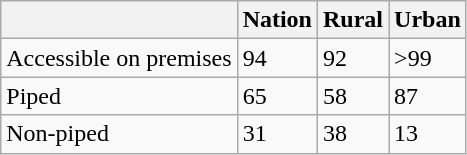<table class="wikitable">
<tr>
<th></th>
<th>Nation</th>
<th>Rural</th>
<th>Urban</th>
</tr>
<tr>
<td>Accessible on premises</td>
<td>94</td>
<td>92</td>
<td>>99</td>
</tr>
<tr>
<td>Piped</td>
<td>65</td>
<td>58</td>
<td>87</td>
</tr>
<tr>
<td>Non-piped</td>
<td>31</td>
<td>38</td>
<td>13</td>
</tr>
</table>
